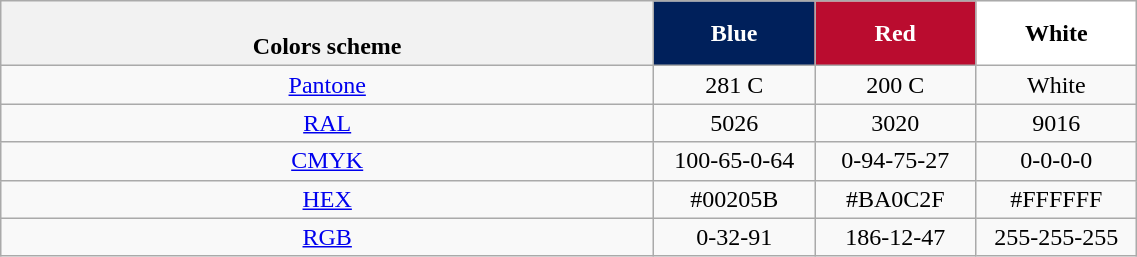<table class=wikitable width=60% style="text-align:center;">
<tr>
<th><br>Colors scheme</th>
<th ! style="background:#00205B; width:100px; color:white;">Blue</th>
<th style="background:#BA0C2F; width:100px; color:white;">Red</th>
<th style="background:#FFFFFF; width:100px; color:black;">White</th>
</tr>
<tr>
<td><a href='#'>Pantone</a></td>
<td>281 C</td>
<td>200 C</td>
<td>White</td>
</tr>
<tr>
<td><a href='#'>RAL</a></td>
<td>5026</td>
<td>3020</td>
<td>9016</td>
</tr>
<tr>
<td><a href='#'>CMYK</a></td>
<td>100-65-0-64</td>
<td>0-94-75-27</td>
<td>0-0-0-0</td>
</tr>
<tr>
<td><a href='#'>HEX</a></td>
<td>#00205B</td>
<td>#BA0C2F</td>
<td>#FFFFFF</td>
</tr>
<tr>
<td><a href='#'>RGB</a></td>
<td>0-32-91</td>
<td>186-12-47</td>
<td>255-255-255</td>
</tr>
</table>
